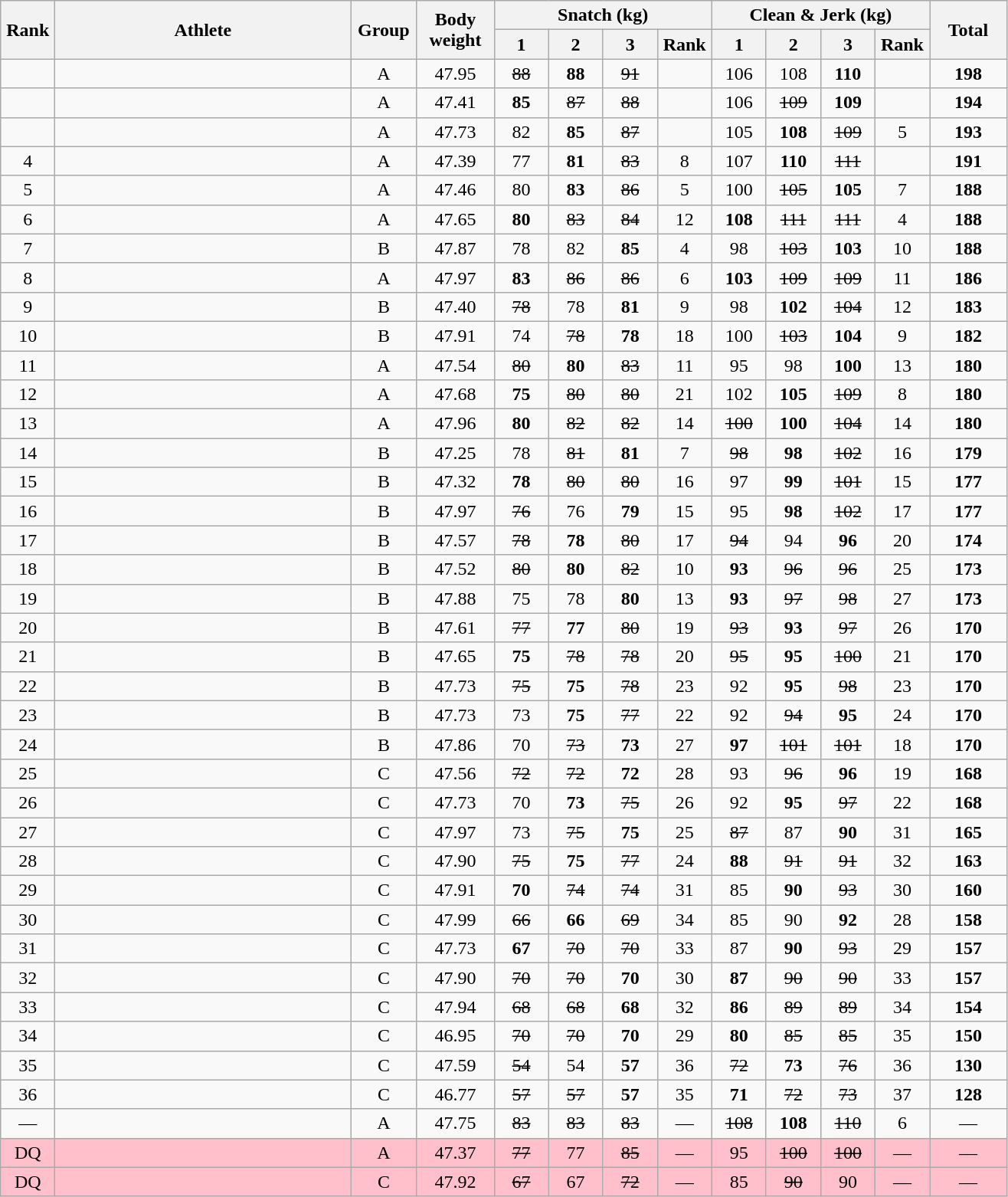<table class = "wikitable" style="text-align:center;">
<tr>
<th rowspan=2 width=40>Rank</th>
<th rowspan=2 width=250>Athlete</th>
<th rowspan=2 width=50>Group</th>
<th rowspan=2 width=60>Body weight</th>
<th colspan=4>Snatch (kg)</th>
<th colspan=4>Clean & Jerk (kg)</th>
<th rowspan=2 width=60>Total</th>
</tr>
<tr>
<th width=40>1</th>
<th width=40>2</th>
<th width=40>3</th>
<th width=40>Rank</th>
<th width=40>1</th>
<th width=40>2</th>
<th width=40>3</th>
<th width=40>Rank</th>
</tr>
<tr>
<td></td>
<td align=left></td>
<td>A</td>
<td>47.95</td>
<td><s>88</s></td>
<td><strong>88</strong></td>
<td><s>91</s></td>
<td></td>
<td>106</td>
<td>108</td>
<td><strong>110</strong></td>
<td></td>
<td><strong>198</strong></td>
</tr>
<tr>
<td></td>
<td align=left></td>
<td>A</td>
<td>47.41</td>
<td><strong>85</strong></td>
<td><s>87</s></td>
<td><s>88</s></td>
<td></td>
<td>106</td>
<td><s>109</s></td>
<td><strong>109</strong></td>
<td></td>
<td><strong>194</strong></td>
</tr>
<tr>
<td></td>
<td align=left></td>
<td>A</td>
<td>47.73</td>
<td>82</td>
<td><strong>85</strong></td>
<td><s>87</s></td>
<td></td>
<td>105</td>
<td><strong>108</strong></td>
<td><s>109</s></td>
<td>5</td>
<td><strong>193</strong></td>
</tr>
<tr>
<td>4</td>
<td align=left></td>
<td>A</td>
<td>47.39</td>
<td>77</td>
<td><strong>81</strong></td>
<td><s>83</s></td>
<td>8</td>
<td>107</td>
<td><strong>110</strong></td>
<td><s>111</s></td>
<td></td>
<td><strong>191</strong></td>
</tr>
<tr>
<td>5</td>
<td align=left></td>
<td>A</td>
<td>47.46</td>
<td>80</td>
<td><strong>83</strong></td>
<td><s>86</s></td>
<td>5</td>
<td>100</td>
<td><s>105</s></td>
<td><strong>105</strong></td>
<td>7</td>
<td><strong>188</strong></td>
</tr>
<tr>
<td>6</td>
<td align=left></td>
<td>A</td>
<td>47.65</td>
<td><strong>80</strong></td>
<td><s>83</s></td>
<td><s>84</s></td>
<td>12</td>
<td><strong>108</strong></td>
<td><s>111</s></td>
<td><s>111</s></td>
<td>4</td>
<td><strong>188</strong></td>
</tr>
<tr>
<td>7</td>
<td align=left></td>
<td>B</td>
<td>47.87</td>
<td>78</td>
<td>82</td>
<td><strong>85</strong></td>
<td>4</td>
<td>98</td>
<td><s>103</s></td>
<td><strong>103</strong></td>
<td>10</td>
<td><strong>188</strong></td>
</tr>
<tr>
<td>8</td>
<td align=left></td>
<td>A</td>
<td>47.97</td>
<td><strong>83</strong></td>
<td><s>86</s></td>
<td><s>86</s></td>
<td>6</td>
<td><strong>103</strong></td>
<td><s>109</s></td>
<td><s>109</s></td>
<td>11</td>
<td><strong>186</strong></td>
</tr>
<tr>
<td>9</td>
<td align=left></td>
<td>B</td>
<td>47.40</td>
<td><s>78</s></td>
<td>78</td>
<td><strong>81</strong></td>
<td>9</td>
<td>98</td>
<td><strong>102</strong></td>
<td><s>104</s></td>
<td>12</td>
<td><strong>183</strong></td>
</tr>
<tr>
<td>10</td>
<td align=left></td>
<td>B</td>
<td>47.91</td>
<td>74</td>
<td><s>78</s></td>
<td><strong>78</strong></td>
<td>18</td>
<td>100</td>
<td><s>103</s></td>
<td><strong>104</strong></td>
<td>9</td>
<td><strong>182</strong></td>
</tr>
<tr>
<td>11</td>
<td align=left></td>
<td>A</td>
<td>47.54</td>
<td><s>80</s></td>
<td><strong>80</strong></td>
<td><s>83</s></td>
<td>11</td>
<td>95</td>
<td>98</td>
<td><strong>100</strong></td>
<td>13</td>
<td><strong>180</strong></td>
</tr>
<tr>
<td>12</td>
<td align=left></td>
<td>A</td>
<td>47.68</td>
<td><strong>75</strong></td>
<td><s>80</s></td>
<td><s>80</s></td>
<td>21</td>
<td>102</td>
<td><strong>105</strong></td>
<td><s>109</s></td>
<td>8</td>
<td><strong>180</strong></td>
</tr>
<tr>
<td>13</td>
<td align=left></td>
<td>A</td>
<td>47.96</td>
<td><strong>80</strong></td>
<td><s>82</s></td>
<td><s>82</s></td>
<td>14</td>
<td><s>100</s></td>
<td><strong>100</strong></td>
<td><s>104</s></td>
<td>14</td>
<td><strong>180</strong></td>
</tr>
<tr>
<td>14</td>
<td align=left></td>
<td>B</td>
<td>47.25</td>
<td>78</td>
<td><s>81</s></td>
<td><strong>81</strong></td>
<td>7</td>
<td><s>98</s></td>
<td><strong>98</strong></td>
<td><s>102</s></td>
<td>16</td>
<td><strong>179</strong></td>
</tr>
<tr>
<td>15</td>
<td align=left></td>
<td>B</td>
<td>47.32</td>
<td><strong>78</strong></td>
<td><s>80</s></td>
<td><s>80</s></td>
<td>16</td>
<td>97</td>
<td><strong>99</strong></td>
<td><s>101</s></td>
<td>15</td>
<td><strong>177</strong></td>
</tr>
<tr>
<td>16</td>
<td align=left></td>
<td>B</td>
<td>47.97</td>
<td><s>76</s></td>
<td>76</td>
<td><strong>79</strong></td>
<td>15</td>
<td>95</td>
<td><strong>98</strong></td>
<td><s>102</s></td>
<td>17</td>
<td><strong>177</strong></td>
</tr>
<tr>
<td>17</td>
<td align=left></td>
<td>B</td>
<td>47.57</td>
<td><s>78</s></td>
<td><strong>78</strong></td>
<td><s>80</s></td>
<td>17</td>
<td><s>94</s></td>
<td>94</td>
<td><strong>96</strong></td>
<td>20</td>
<td><strong>174</strong></td>
</tr>
<tr>
<td>18</td>
<td align=left></td>
<td>B</td>
<td>47.52</td>
<td><s>80</s></td>
<td><strong>80</strong></td>
<td><s>82</s></td>
<td>10</td>
<td><strong>93</strong></td>
<td><s>96</s></td>
<td><s>96</s></td>
<td>25</td>
<td><strong>173</strong></td>
</tr>
<tr>
<td>19</td>
<td align=left></td>
<td>B</td>
<td>47.88</td>
<td>75</td>
<td>78</td>
<td><strong>80</strong></td>
<td>13</td>
<td><strong>93</strong></td>
<td><s>97</s></td>
<td><s>98</s></td>
<td>27</td>
<td><strong>173</strong></td>
</tr>
<tr>
<td>20</td>
<td align=left></td>
<td>B</td>
<td>47.61</td>
<td><s>77</s></td>
<td><strong>77</strong></td>
<td><s>80</s></td>
<td>19</td>
<td><s>93</s></td>
<td><strong>93</strong></td>
<td><s>97</s></td>
<td>26</td>
<td><strong>170</strong></td>
</tr>
<tr>
<td>21</td>
<td align=left></td>
<td>B</td>
<td>47.65</td>
<td><strong>75</strong></td>
<td><s>78</s></td>
<td><s>78</s></td>
<td>20</td>
<td><s>95</s></td>
<td><strong>95</strong></td>
<td><s>100</s></td>
<td>21</td>
<td><strong>170</strong></td>
</tr>
<tr>
<td>22</td>
<td align=left></td>
<td>B</td>
<td>47.73</td>
<td><s>75</s></td>
<td><strong>75</strong></td>
<td><s>78</s></td>
<td>23</td>
<td>92</td>
<td><strong>95</strong></td>
<td><s>98</s></td>
<td>23</td>
<td><strong>170</strong></td>
</tr>
<tr>
<td>23</td>
<td align=left></td>
<td>B</td>
<td>47.73</td>
<td>73</td>
<td><strong>75</strong></td>
<td><s>77</s></td>
<td>22</td>
<td>92</td>
<td><s>94</s></td>
<td><strong>95</strong></td>
<td>24</td>
<td><strong>170</strong></td>
</tr>
<tr>
<td>24</td>
<td align=left></td>
<td>B</td>
<td>47.86</td>
<td>70</td>
<td><s>73</s></td>
<td><strong>73</strong></td>
<td>27</td>
<td><strong>97</strong></td>
<td><s>101</s></td>
<td><s>101</s></td>
<td>18</td>
<td><strong>170</strong></td>
</tr>
<tr>
<td>25</td>
<td align=left></td>
<td>C</td>
<td>47.56</td>
<td><s>72</s></td>
<td><s>72</s></td>
<td><strong>72</strong></td>
<td>28</td>
<td>93</td>
<td><s>96</s></td>
<td><strong>96</strong></td>
<td>19</td>
<td><strong>168</strong></td>
</tr>
<tr>
<td>26</td>
<td align=left></td>
<td>C</td>
<td>47.73</td>
<td>70</td>
<td><strong>73</strong></td>
<td><s>75</s></td>
<td>26</td>
<td>92</td>
<td><strong>95</strong></td>
<td><s>97</s></td>
<td>22</td>
<td><strong>168</strong></td>
</tr>
<tr>
<td>27</td>
<td align=left></td>
<td>C</td>
<td>47.97</td>
<td>73</td>
<td><s>75</s></td>
<td><strong>75</strong></td>
<td>25</td>
<td><s>87</s></td>
<td>87</td>
<td><strong>90</strong></td>
<td>31</td>
<td><strong>165</strong></td>
</tr>
<tr>
<td>28</td>
<td align=left></td>
<td>C</td>
<td>47.90</td>
<td><s>75</s></td>
<td><strong>75</strong></td>
<td><s>77</s></td>
<td>24</td>
<td><strong>88</strong></td>
<td><s>91</s></td>
<td><s>91</s></td>
<td>32</td>
<td><strong>163</strong></td>
</tr>
<tr>
<td>29</td>
<td align=left></td>
<td>C</td>
<td>47.91</td>
<td><strong>70</strong></td>
<td><s>74</s></td>
<td><s>74</s></td>
<td>31</td>
<td>85</td>
<td><strong>90</strong></td>
<td><s>93</s></td>
<td>30</td>
<td><strong>160</strong></td>
</tr>
<tr>
<td>30</td>
<td align=left></td>
<td>C</td>
<td>47.99</td>
<td><s>66</s></td>
<td><strong>66</strong></td>
<td><s>69</s></td>
<td>34</td>
<td>85</td>
<td>90</td>
<td><strong>92</strong></td>
<td>28</td>
<td><strong>158</strong></td>
</tr>
<tr>
<td>31</td>
<td align=left></td>
<td>C</td>
<td>47.73</td>
<td><strong>67</strong></td>
<td><s>70</s></td>
<td><s>70</s></td>
<td>33</td>
<td>87</td>
<td><strong>90</strong></td>
<td><s>93</s></td>
<td>29</td>
<td><strong>157</strong></td>
</tr>
<tr>
<td>32</td>
<td align=left></td>
<td>C</td>
<td>47.90</td>
<td><s>70</s></td>
<td><s>70</s></td>
<td><strong>70</strong></td>
<td>30</td>
<td><strong>87</strong></td>
<td><s>90</s></td>
<td><s>90</s></td>
<td>33</td>
<td><strong>157</strong></td>
</tr>
<tr>
<td>33</td>
<td align=left></td>
<td>C</td>
<td>47.94</td>
<td><s>68</s></td>
<td><s>68</s></td>
<td><strong>68</strong></td>
<td>32</td>
<td><strong>86</strong></td>
<td><s>89</s></td>
<td><s>89</s></td>
<td>34</td>
<td><strong>154</strong></td>
</tr>
<tr>
<td>34</td>
<td align=left></td>
<td>C</td>
<td>46.95</td>
<td><s>70</s></td>
<td><s>70</s></td>
<td><strong>70</strong></td>
<td>29</td>
<td><strong>80</strong></td>
<td><s>85</s></td>
<td><s>85</s></td>
<td>35</td>
<td><strong>150</strong></td>
</tr>
<tr>
<td>35</td>
<td align=left></td>
<td>C</td>
<td>47.59</td>
<td><s>54</s></td>
<td>54</td>
<td><strong>57</strong></td>
<td>36</td>
<td><s>72</s></td>
<td><strong>73</strong></td>
<td><s>76</s></td>
<td>36</td>
<td><strong>130</strong></td>
</tr>
<tr>
<td>36</td>
<td align=left></td>
<td>C</td>
<td>46.77</td>
<td><s>57</s></td>
<td><s>57</s></td>
<td><strong>57</strong></td>
<td>35</td>
<td><strong>71</strong></td>
<td><s>72</s></td>
<td><s>73</s></td>
<td>37</td>
<td><strong>128</strong></td>
</tr>
<tr>
<td>—</td>
<td align=left></td>
<td>A</td>
<td>47.75</td>
<td><s>83</s></td>
<td><s>83</s></td>
<td><s>83</s></td>
<td>—</td>
<td><s>108</s></td>
<td><strong>108</strong></td>
<td><s>110</s></td>
<td>6</td>
<td>—</td>
</tr>
<tr bgcolor=pink>
<td>DQ</td>
<td align=left></td>
<td>A</td>
<td>47.37</td>
<td><s>77</s></td>
<td>77</td>
<td><s>85</s></td>
<td>—</td>
<td>95</td>
<td><s>100</s></td>
<td><s>100</s></td>
<td>—</td>
<td>—</td>
</tr>
<tr bgcolor=pink>
<td>DQ</td>
<td align=left></td>
<td>C</td>
<td>47.92</td>
<td><s>67</s></td>
<td>67</td>
<td><s>72</s></td>
<td>—</td>
<td>85</td>
<td><s>90</s></td>
<td>90</td>
<td>—</td>
<td>—</td>
</tr>
</table>
